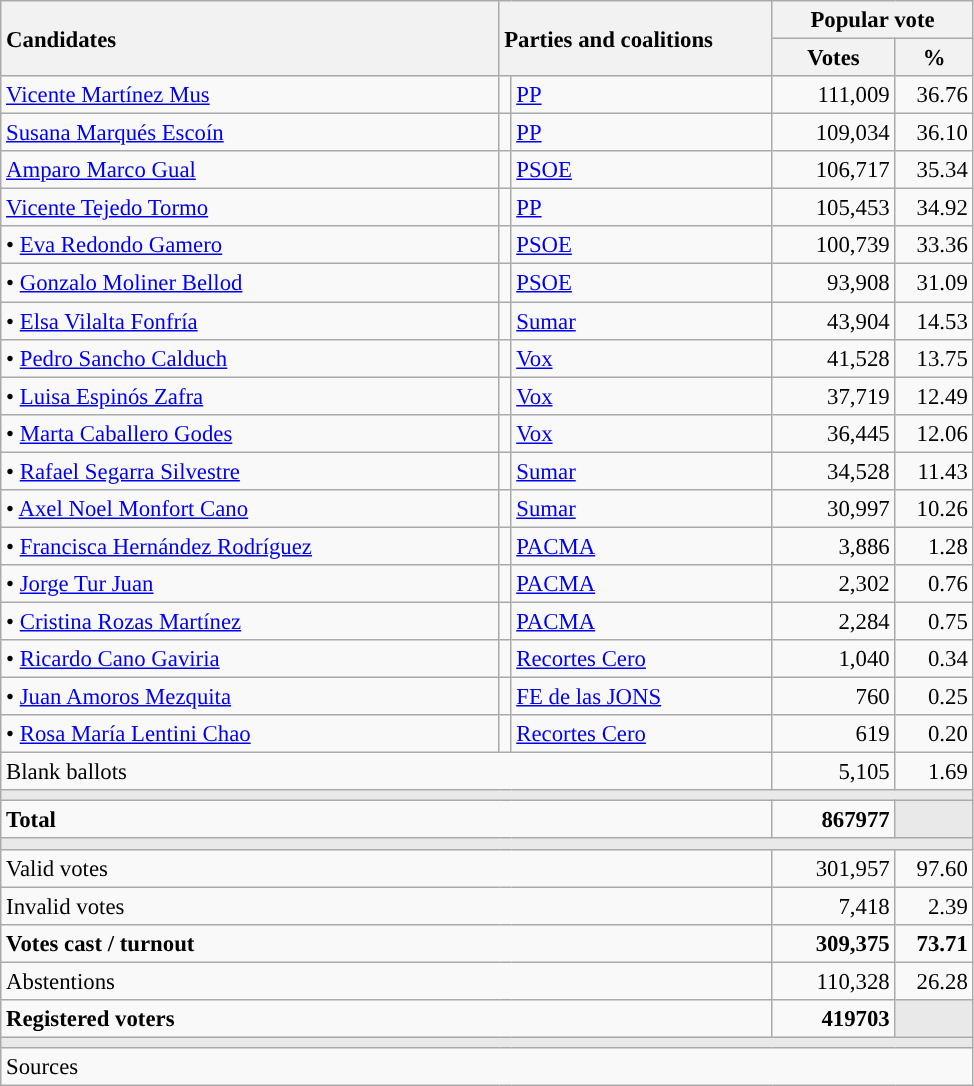<table class="wikitable" style="text-align:right; font-size:95%;">
<tr>
<th style="text-align:left;" rowspan="2" width="325">Candidates</th>
<th style="text-align:left;" rowspan="2" colspan="2" width="175">Parties and coalitions</th>
<th colspan="2">Popular vote</th>
</tr>
<tr>
<th width="75">Votes</th>
<th width="45">%</th>
</tr>
<tr>
<td align="left"> <a href='#'>Vicente Martínez Mus</a></td>
<td width="1" style="color:inherit;background:"></td>
<td align="left"><a href='#'>PP</a></td>
<td>111,009</td>
<td>36.76</td>
</tr>
<tr>
<td align="left"> <a href='#'>Susana Marqués Escoín</a></td>
<td width="1" style="color:inherit;background:"></td>
<td align="left"><a href='#'>PP</a></td>
<td>109,034</td>
<td>36.10</td>
</tr>
<tr>
<td align="left"> <a href='#'>Amparo Marco Gual</a></td>
<td width="1" style="color:inherit;background:"></td>
<td align="left"><a href='#'>PSOE</a></td>
<td>106,717</td>
<td>35.34</td>
</tr>
<tr>
<td align="left"> <a href='#'>Vicente Tejedo Tormo</a></td>
<td width="1" style="color:inherit;background:"></td>
<td align="left"><a href='#'>PP</a></td>
<td>105,453</td>
<td>34.92</td>
</tr>
<tr>
<td align="left">• <a href='#'>Eva Redondo Gamero</a></td>
<td width="1" style="color:inherit;background:"></td>
<td align="left"><a href='#'>PSOE</a></td>
<td>100,739</td>
<td>33.36</td>
</tr>
<tr>
<td align="left">• <a href='#'>Gonzalo Moliner Bellod</a></td>
<td width="1" style="color:inherit;background:"></td>
<td align="left"><a href='#'>PSOE</a></td>
<td>93,908</td>
<td>31.09</td>
</tr>
<tr>
<td align="left">• <a href='#'>Elsa Vilalta Fonfría</a></td>
<td width="1" style="color:inherit;background:"></td>
<td align="left"><a href='#'>Sumar</a></td>
<td>43,904</td>
<td>14.53</td>
</tr>
<tr>
<td align="left">• <a href='#'>Pedro Sancho Calduch</a></td>
<td width="1" style="color:inherit;background:"></td>
<td align="left"><a href='#'>Vox</a></td>
<td>41,528</td>
<td>13.75</td>
</tr>
<tr>
<td align="left">• <a href='#'>Luisa Espinós Zafra</a></td>
<td width="1" style="color:inherit;background:"></td>
<td align="left"><a href='#'>Vox</a></td>
<td>37,719</td>
<td>12.49</td>
</tr>
<tr>
<td align="left">• <a href='#'>Marta Caballero Godes</a></td>
<td width="1" style="color:inherit;background:"></td>
<td align="left"><a href='#'>Vox</a></td>
<td>36,445</td>
<td>12.06</td>
</tr>
<tr>
<td align="left">• <a href='#'>Rafael Segarra Silvestre</a></td>
<td width="1" style="color:inherit;background:"></td>
<td align="left"><a href='#'>Sumar</a></td>
<td>34,528</td>
<td>11.43</td>
</tr>
<tr>
<td align="left">• <a href='#'>Axel Noel Monfort Cano</a></td>
<td width="1" style="color:inherit;background:"></td>
<td align="left"><a href='#'>Sumar</a></td>
<td>30,997</td>
<td>10.26</td>
</tr>
<tr>
<td align="left">• <a href='#'>Francisca  Hernández  Rodríguez </a></td>
<td width="1" style="color:inherit;background:"></td>
<td align="left"><a href='#'>PACMA</a></td>
<td>3,886</td>
<td>1.28</td>
</tr>
<tr>
<td align="left">• <a href='#'>Jorge  Tur  Juan </a></td>
<td width="1" style="color:inherit;background:"></td>
<td align="left"><a href='#'>PACMA</a></td>
<td>2,302</td>
<td>0.76</td>
</tr>
<tr>
<td align="left">• <a href='#'>Cristina  Rozas  Martínez </a></td>
<td width="1" style="color:inherit;background:"></td>
<td align="left"><a href='#'>PACMA</a></td>
<td>2,284</td>
<td>0.75</td>
</tr>
<tr>
<td align="left">• <a href='#'>Ricardo Cano Gaviria</a></td>
<td width="1" style="color:inherit;background:"></td>
<td align="left"><a href='#'>Recortes Cero</a></td>
<td>1,040</td>
<td>0.34</td>
</tr>
<tr>
<td align="left">• <a href='#'>Juan Amoros Mezquita</a></td>
<td width="1" style="color:inherit;background:"></td>
<td align="left"><a href='#'>FE de las JONS</a></td>
<td>760</td>
<td>0.25</td>
</tr>
<tr>
<td align="left">• <a href='#'>Rosa María Lentini Chao</a></td>
<td width="1" style="color:inherit;background:"></td>
<td align="left"><a href='#'>Recortes Cero</a></td>
<td>619</td>
<td>0.20</td>
</tr>
<tr>
<td align="left" colspan="3">Blank ballots</td>
<td>5,105</td>
<td>1.69</td>
</tr>
<tr>
<td colspan="5" bgcolor="#E9E9E9"></td>
</tr>
<tr style="font-weight:bold;">
<td align="left" colspan="3">Total</td>
<td>867977</td>
<td bgcolor="#E9E9E9"></td>
</tr>
<tr>
<td colspan="5" bgcolor="#E9E9E9"></td>
</tr>
<tr>
<td align="left" colspan="3">Valid votes</td>
<td>301,957</td>
<td>97.60</td>
</tr>
<tr>
<td align="left" colspan="3">Invalid votes</td>
<td>7,418</td>
<td>2.39</td>
</tr>
<tr style="font-weight:bold;">
<td align="left" colspan="3">Votes cast / turnout</td>
<td>309,375</td>
<td>73.71</td>
</tr>
<tr>
<td align="left" colspan="3">Abstentions</td>
<td>110,328</td>
<td>26.28</td>
</tr>
<tr style="font-weight:bold;">
<td align="left" colspan="3">Registered voters</td>
<td>419703</td>
<td bgcolor="#E9E9E9"></td>
</tr>
<tr>
<td colspan="5" bgcolor="#E9E9E9"></td>
</tr>
<tr>
<td align="left" colspan="5">Sources</td>
</tr>
</table>
